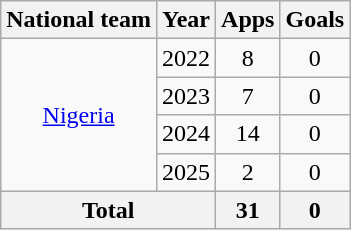<table class=wikitable style=text-align:center>
<tr>
<th>National team</th>
<th>Year</th>
<th>Apps</th>
<th>Goals</th>
</tr>
<tr>
<td rowspan=4><a href='#'>Nigeria</a></td>
<td>2022</td>
<td>8</td>
<td>0</td>
</tr>
<tr>
<td>2023</td>
<td>7</td>
<td>0</td>
</tr>
<tr>
<td>2024</td>
<td>14</td>
<td>0</td>
</tr>
<tr>
<td>2025</td>
<td>2</td>
<td>0</td>
</tr>
<tr>
<th colspan=2>Total</th>
<th>31</th>
<th>0</th>
</tr>
</table>
